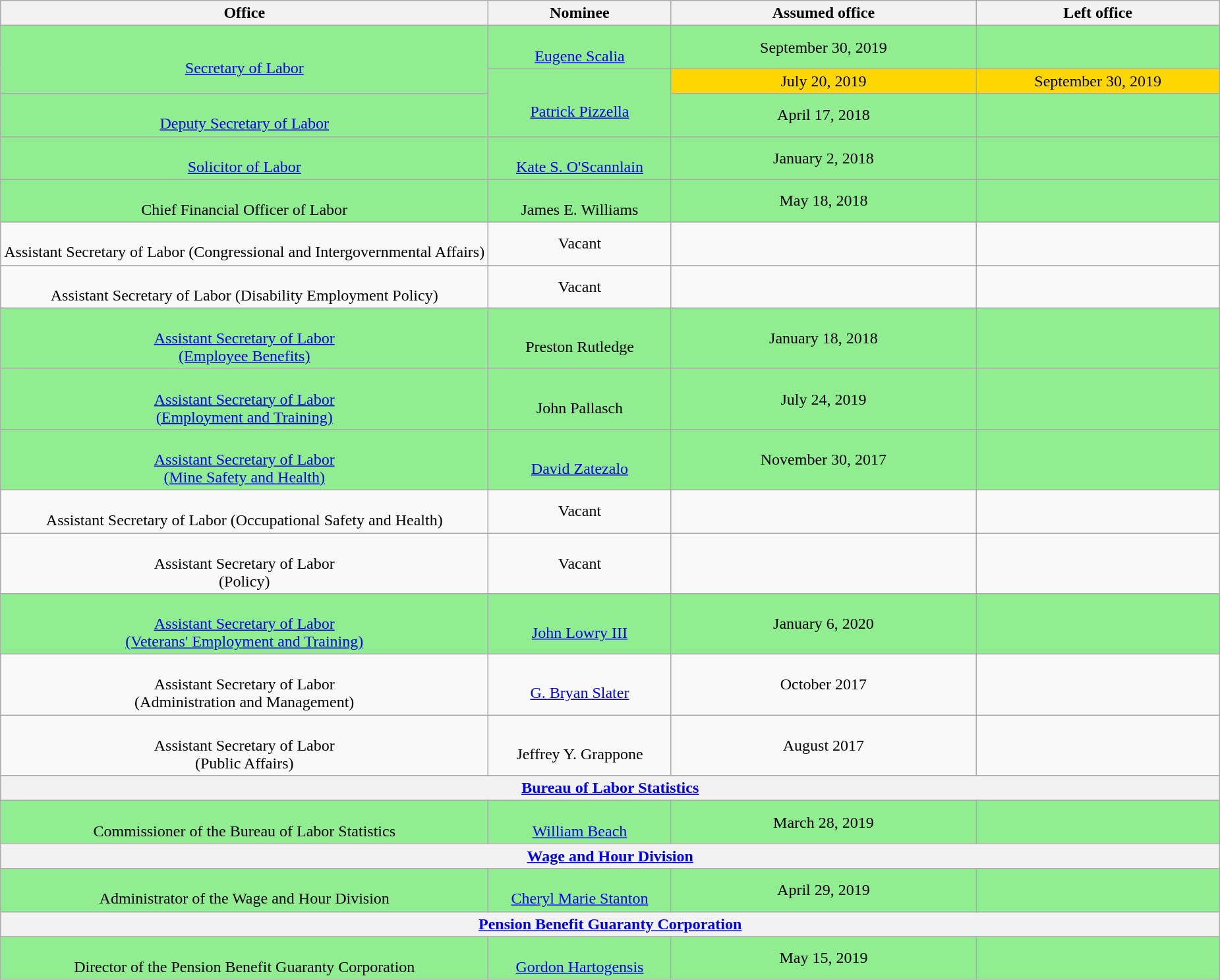<table class="wikitable sortable" style="text-align:center">
<tr>
<th style="width:40%;">Office</th>
<th style="width:15%;">Nominee</th>
<th style="width:25%;" data-sort- type="date">Assumed office</th>
<th style="width:20%;" data-sort- type="date">Left office</th>
</tr>
<tr style="background:lightgreen;">
<td rowspan="2"><br><a href='#'>Secretary of Labor</a></td>
<td><br><a href='#'>Eugene Scalia</a></td>
<td>September 30, 2019<br></td>
<td></td>
</tr>
<tr style="background:lightgreen;">
<td rowspan="2"><br><a href='#'>Patrick Pizzella</a></td>
<td style="background:gold;">July 20, 2019</td>
<td style="background:gold;">September 30, 2019</td>
</tr>
<tr style="background:lightgreen;">
<td><br><a href='#'>Deputy Secretary of Labor</a></td>
<td>April 17, 2018<br></td>
<td></td>
</tr>
<tr style="background:lightgreen;">
<td><br><a href='#'>Solicitor of Labor</a></td>
<td><br><a href='#'>Kate S. O'Scannlain</a></td>
<td>January 2, 2018<br></td>
<td></td>
</tr>
<tr style="background:lightgreen;">
<td><br>Chief Financial Officer of Labor</td>
<td><br>James E. Williams</td>
<td>May 18, 2018<br></td>
<td></td>
</tr>
<tr>
<td><br>Assistant Secretary of Labor (Congressional and Intergovernmental Affairs)</td>
<td>Vacant</td>
<td></td>
<td></td>
</tr>
<tr>
<td><br>Assistant Secretary of Labor (Disability Employment Policy)</td>
<td>Vacant</td>
<td></td>
<td></td>
</tr>
<tr style="background:lightgreen;">
<td><br><a href='#'>Assistant Secretary of Labor<br>(Employee Benefits)</a></td>
<td><br>Preston Rutledge</td>
<td>January 18, 2018<br></td>
<td></td>
</tr>
<tr style="background:lightgreen">
<td><br><a href='#'>Assistant Secretary of Labor<br>(Employment and Training)</a></td>
<td><br>John Pallasch</td>
<td>July 24, 2019<br></td>
<td></td>
</tr>
<tr style="background:lightgreen;">
<td><br><a href='#'>Assistant Secretary of Labor<br>(Mine Safety and Health)</a></td>
<td><br><a href='#'>David Zatezalo</a></td>
<td>November 30, 2017<br></td>
<td></td>
</tr>
<tr>
<td><br>Assistant Secretary of Labor (Occupational Safety and Health)</td>
<td>Vacant</td>
<td></td>
<td></td>
</tr>
<tr>
<td><br>Assistant Secretary of Labor<br>(Policy)</td>
<td>Vacant</td>
<td></td>
<td></td>
</tr>
<tr style="background:lightgreen">
<td><br><a href='#'>Assistant Secretary of Labor<br>(Veterans' Employment and Training)</a></td>
<td><br><a href='#'>John Lowry III</a></td>
<td>January 6, 2020<br></td>
<td></td>
</tr>
<tr>
<td><br>Assistant Secretary of Labor<br>(Administration and Management)</td>
<td><br><a href='#'>G. Bryan Slater</a></td>
<td>October 2017<br></td>
<td></td>
</tr>
<tr>
<td><br>Assistant Secretary of Labor<br>(Public Affairs)</td>
<td><br>Jeffrey Y. Grappone</td>
<td>August 2017<br></td>
<td></td>
</tr>
<tr>
<th colspan="4"><a href='#'>Bureau of Labor Statistics</a></th>
</tr>
<tr style="background:lightgreen">
<td><br>Commissioner of the Bureau of Labor Statistics</td>
<td><br><a href='#'>William Beach</a></td>
<td>March 28, 2019<br></td>
<td></td>
</tr>
<tr>
<th colspan="4"><a href='#'>Wage and Hour Division</a></th>
</tr>
<tr style="background:lightgreen">
<td><br>Administrator of the Wage and Hour Division</td>
<td><br><a href='#'>Cheryl Marie Stanton</a></td>
<td>April 29, 2019<br></td>
<td></td>
</tr>
<tr>
<th colspan="4"><a href='#'>Pension Benefit Guaranty Corporation</a></th>
</tr>
<tr style="background:lightgreen">
<td><br>Director of the Pension Benefit Guaranty Corporation</td>
<td><br><a href='#'>Gordon Hartogensis</a></td>
<td>May 15, 2019<br></td>
<td></td>
</tr>
</table>
